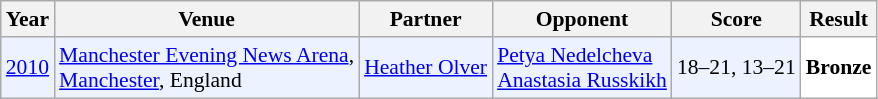<table class="sortable wikitable" style="font-size: 90%;">
<tr>
<th>Year</th>
<th>Venue</th>
<th>Partner</th>
<th>Opponent</th>
<th>Score</th>
<th>Result</th>
</tr>
<tr style="background:#ECF2FF">
<td align="center"><a href='#'>2010</a></td>
<td align="left"><a href='#'>Manchester Evening News Arena</a>,<br><a href='#'>Manchester</a>, England</td>
<td align="left"> <a href='#'>Heather Olver</a></td>
<td align="left"> <a href='#'>Petya Nedelcheva</a><br> <a href='#'>Anastasia Russkikh</a></td>
<td align="left">18–21, 13–21</td>
<td style="text-align:left; background:white"> <strong>Bronze</strong></td>
</tr>
</table>
